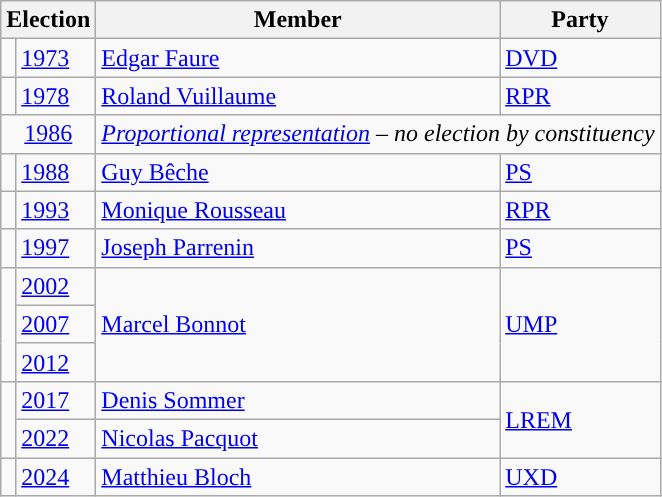<table class="wikitable">
<tr>
<th colspan="2">Election</th>
<th>Member</th>
<th>Party</th>
</tr>
<tr>
<td style="color:inherit;background-color: "></td>
<td><a href='#'>1973</a></td>
<td><a href='#'>Edgar Faure</a></td>
<td><a href='#'>DVD</a></td>
</tr>
<tr>
<td style="color:inherit;background-color: "></td>
<td><a href='#'>1978</a></td>
<td><a href='#'>Roland Vuillaume</a></td>
<td><a href='#'>RPR</a></td>
</tr>
<tr>
<td colspan="2" align="center"><a href='#'>1986</a></td>
<td colspan="2"><em><a href='#'>Proportional representation</a> – no election by constituency</em></td>
</tr>
<tr>
<td style="color:inherit;background-color: "></td>
<td><a href='#'>1988</a></td>
<td><a href='#'>Guy Bêche</a></td>
<td><a href='#'>PS</a></td>
</tr>
<tr>
<td style="color:inherit;background-color: "></td>
<td><a href='#'>1993</a></td>
<td><a href='#'>Monique Rousseau</a></td>
<td><a href='#'>RPR</a></td>
</tr>
<tr>
<td style="color:inherit;background-color: "></td>
<td><a href='#'>1997</a></td>
<td><a href='#'>Joseph Parrenin</a></td>
<td><a href='#'>PS</a></td>
</tr>
<tr>
<td rowspan="3" style="color:inherit;background-color: "></td>
<td><a href='#'>2002</a></td>
<td rowspan="3"><a href='#'>Marcel Bonnot</a></td>
<td rowspan="3"><a href='#'>UMP</a></td>
</tr>
<tr>
<td><a href='#'>2007</a></td>
</tr>
<tr>
<td><a href='#'>2012</a></td>
</tr>
<tr>
<td rowspan="2" style="color:inherit;background-color: "></td>
<td><a href='#'>2017</a></td>
<td><a href='#'>Denis Sommer</a></td>
<td rowspan="2"><a href='#'>LREM</a></td>
</tr>
<tr>
<td><a href='#'>2022</a></td>
<td><a href='#'>Nicolas Pacquot</a></td>
</tr>
<tr>
<td style="color:inherit;background-color: "></td>
<td><a href='#'>2024</a></td>
<td><a href='#'>Matthieu Bloch</a></td>
<td><a href='#'>UXD</a></td>
</tr>
</table>
